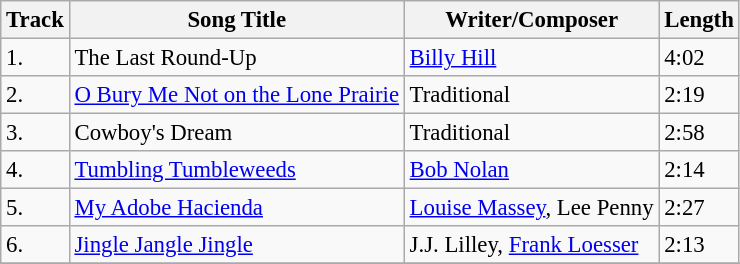<table class="wikitable" style="font-size:95%;">
<tr>
<th>Track</th>
<th>Song Title</th>
<th>Writer/Composer</th>
<th>Length</th>
</tr>
<tr>
<td>1.</td>
<td>The Last Round-Up</td>
<td><a href='#'>Billy Hill</a></td>
<td>4:02</td>
</tr>
<tr>
<td>2.</td>
<td><a href='#'>O Bury Me Not on the Lone Prairie</a></td>
<td>Traditional</td>
<td>2:19</td>
</tr>
<tr>
<td>3.</td>
<td>Cowboy's Dream</td>
<td>Traditional</td>
<td>2:58</td>
</tr>
<tr>
<td>4.</td>
<td><a href='#'>Tumbling Tumbleweeds</a></td>
<td><a href='#'>Bob Nolan</a></td>
<td>2:14</td>
</tr>
<tr>
<td>5.</td>
<td><a href='#'>My Adobe Hacienda</a></td>
<td><a href='#'>Louise Massey</a>, Lee Penny</td>
<td>2:27</td>
</tr>
<tr>
<td>6.</td>
<td><a href='#'>Jingle Jangle Jingle</a></td>
<td>J.J. Lilley, <a href='#'>Frank Loesser</a></td>
<td>2:13</td>
</tr>
<tr>
</tr>
</table>
